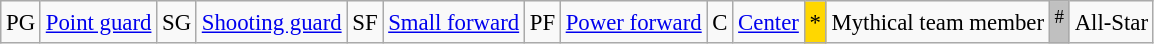<table class="wikitable plainrowheaders" style="text-align:left; font-size:95%;">
<tr>
<td>PG</td>
<td><a href='#'>Point guard</a></td>
<td>SG</td>
<td><a href='#'>Shooting guard</a></td>
<td>SF</td>
<td><a href='#'>Small forward</a></td>
<td>PF</td>
<td><a href='#'>Power forward</a></td>
<td>C</td>
<td><a href='#'>Center</a></td>
<td bgcolor=gold>*</td>
<td>Mythical team member</td>
<td style="background:silver;"><sup>#</sup></td>
<td>All-Star</td>
</tr>
</table>
